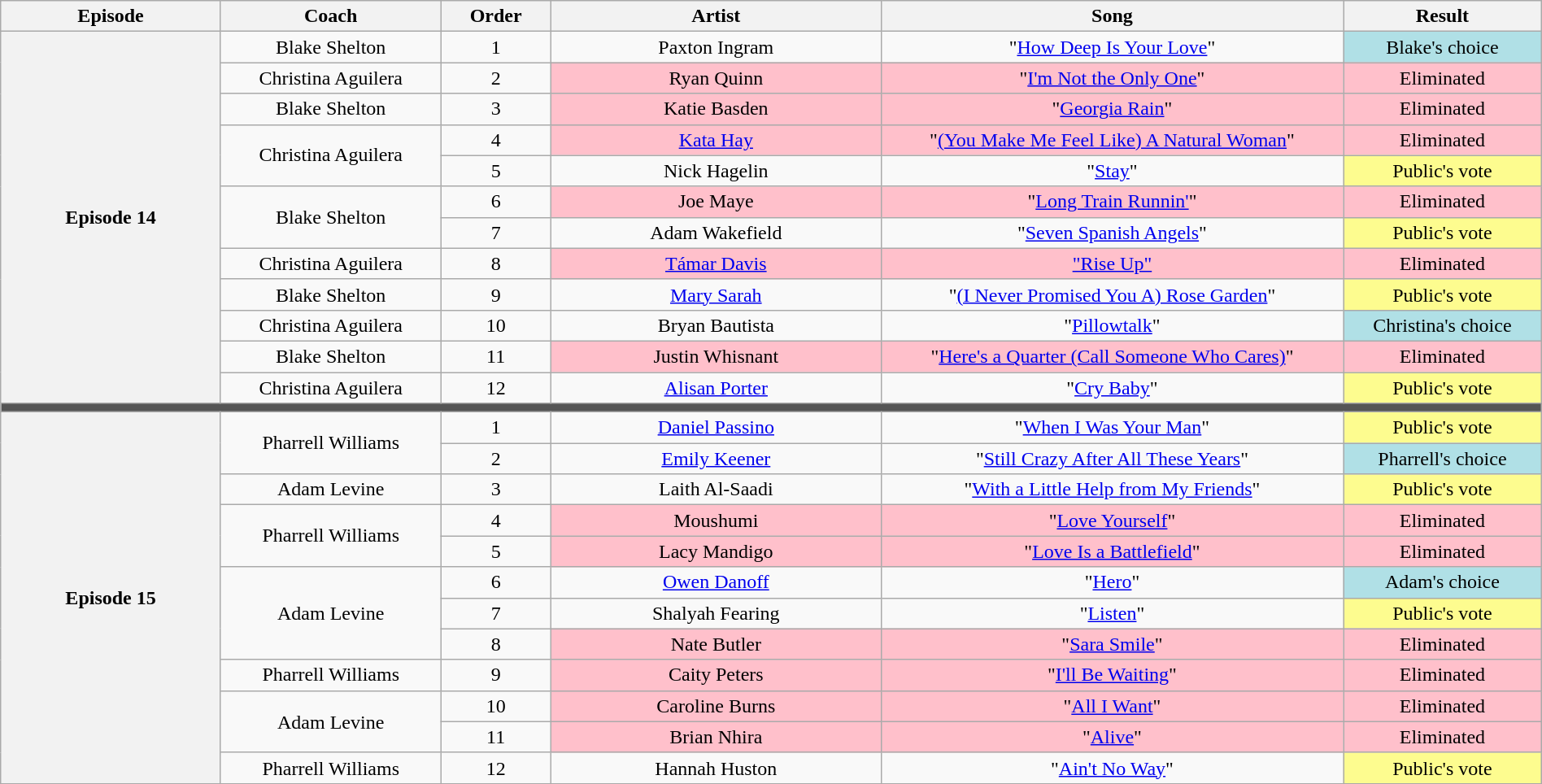<table class="wikitable" style="text-align:center; width:100%;">
<tr>
<th style="width:10%;">Episode</th>
<th style="width:10%;">Coach</th>
<th style="width:05%;">Order</th>
<th style="width:15%;">Artist</th>
<th style="width:21%;">Song</th>
<th style="width:9%;">Result</th>
</tr>
<tr>
<th rowspan="12" scope="row">Episode 14<br><small></small></th>
<td>Blake Shelton</td>
<td>1</td>
<td>Paxton Ingram</td>
<td>"<a href='#'>How Deep Is Your Love</a>"</td>
<td style="background:#B0E0E6;">Blake's choice</td>
</tr>
<tr>
<td>Christina Aguilera</td>
<td>2</td>
<td style="background:pink;">Ryan Quinn</td>
<td style="background:pink;">"<a href='#'>I'm Not the Only One</a>"</td>
<td style="background:pink;">Eliminated</td>
</tr>
<tr>
<td>Blake Shelton</td>
<td>3</td>
<td style="background:pink;">Katie Basden</td>
<td style="background:pink;">"<a href='#'>Georgia Rain</a>"</td>
<td style="background:pink;">Eliminated</td>
</tr>
<tr>
<td rowspan="2">Christina Aguilera</td>
<td>4</td>
<td style="background:pink;"><a href='#'>Kata Hay</a></td>
<td style="background:pink;">"<a href='#'>(You Make Me Feel Like) A Natural Woman</a>"</td>
<td style="background:pink;">Eliminated</td>
</tr>
<tr>
<td>5</td>
<td>Nick Hagelin</td>
<td>"<a href='#'>Stay</a>"</td>
<td style="background:#fdfc8f;">Public's vote</td>
</tr>
<tr>
<td rowspan="2">Blake Shelton</td>
<td>6</td>
<td style="background:pink;">Joe Maye</td>
<td style="background:pink;">"<a href='#'>Long Train Runnin'</a>"</td>
<td style="background:pink;">Eliminated</td>
</tr>
<tr>
<td>7</td>
<td>Adam Wakefield</td>
<td>"<a href='#'>Seven Spanish Angels</a>"</td>
<td style="background:#fdfc8f;">Public's vote</td>
</tr>
<tr>
<td>Christina Aguilera</td>
<td>8</td>
<td style="background:pink;"><a href='#'>Támar Davis</a></td>
<td style="background:pink;"><a href='#'>"Rise Up"</a></td>
<td style="background:pink;">Eliminated</td>
</tr>
<tr>
<td>Blake Shelton</td>
<td>9</td>
<td><a href='#'>Mary Sarah</a></td>
<td>"<a href='#'>(I Never Promised You A) Rose Garden</a>"</td>
<td style="background:#fdfc8f;">Public's vote</td>
</tr>
<tr>
<td>Christina Aguilera</td>
<td>10</td>
<td>Bryan Bautista</td>
<td>"<a href='#'>Pillowtalk</a>"</td>
<td style="background:#B0E0E6;">Christina's choice</td>
</tr>
<tr>
<td>Blake Shelton</td>
<td>11</td>
<td style="background:pink;">Justin Whisnant</td>
<td style="background:pink;">"<a href='#'>Here's a Quarter (Call Someone Who Cares)</a>"</td>
<td style="background:pink;">Eliminated</td>
</tr>
<tr>
<td>Christina Aguilera</td>
<td>12</td>
<td><a href='#'>Alisan Porter</a></td>
<td>"<a href='#'>Cry Baby</a>"</td>
<td style="background:#fdfc8f;">Public's vote</td>
</tr>
<tr>
<td colspan="6" style="background:#555;"></td>
</tr>
<tr>
<th rowspan="13" scope="row">Episode 15<br><small></small></th>
<td rowspan="2">Pharrell Williams</td>
<td>1</td>
<td><a href='#'>Daniel Passino</a></td>
<td>"<a href='#'>When I Was Your Man</a>"</td>
<td style="background:#fdfc8f;">Public's vote</td>
</tr>
<tr>
<td>2</td>
<td><a href='#'>Emily Keener</a></td>
<td>"<a href='#'>Still Crazy After All These Years</a>"</td>
<td style="background:#B0E0E6;">Pharrell's choice</td>
</tr>
<tr>
<td>Adam Levine</td>
<td>3</td>
<td>Laith Al-Saadi</td>
<td>"<a href='#'>With a Little Help from My Friends</a>"</td>
<td style="background:#fdfc8f;">Public's vote</td>
</tr>
<tr>
<td rowspan="2">Pharrell Williams</td>
<td>4</td>
<td style="background:pink;">Moushumi</td>
<td style="background:pink;">"<a href='#'>Love Yourself</a>"</td>
<td style="background:pink;">Eliminated</td>
</tr>
<tr>
<td>5</td>
<td style="background:pink;">Lacy Mandigo</td>
<td style="background:pink;">"<a href='#'>Love Is a Battlefield</a>"</td>
<td style="background:pink;">Eliminated</td>
</tr>
<tr>
<td rowspan="3">Adam Levine</td>
<td>6</td>
<td><a href='#'>Owen Danoff</a></td>
<td>"<a href='#'>Hero</a>"</td>
<td style="background:#B0E0E6;">Adam's choice</td>
</tr>
<tr>
<td>7</td>
<td>Shalyah Fearing</td>
<td>"<a href='#'>Listen</a>"</td>
<td style="background:#fdfc8f;">Public's vote</td>
</tr>
<tr>
<td>8</td>
<td style="background:pink;">Nate Butler</td>
<td style="background:pink;">"<a href='#'>Sara Smile</a>"</td>
<td style="background:pink;">Eliminated</td>
</tr>
<tr>
<td>Pharrell Williams</td>
<td>9</td>
<td style="background:pink;">Caity Peters</td>
<td style="background:pink;">"<a href='#'>I'll Be Waiting</a>"</td>
<td style="background:pink;">Eliminated</td>
</tr>
<tr>
<td rowspan="2">Adam Levine</td>
<td>10</td>
<td style="background:pink;">Caroline Burns</td>
<td style="background:pink;">"<a href='#'>All I Want</a>"</td>
<td style="background:pink;">Eliminated</td>
</tr>
<tr>
<td>11</td>
<td style="background:pink;">Brian Nhira</td>
<td style="background:pink;">"<a href='#'>Alive</a>"</td>
<td style="background:pink;">Eliminated</td>
</tr>
<tr>
<td>Pharrell Williams</td>
<td>12</td>
<td>Hannah Huston</td>
<td>"<a href='#'>Ain't No Way</a>"</td>
<td style="background:#fdfc8f;">Public's vote</td>
</tr>
<tr>
</tr>
</table>
